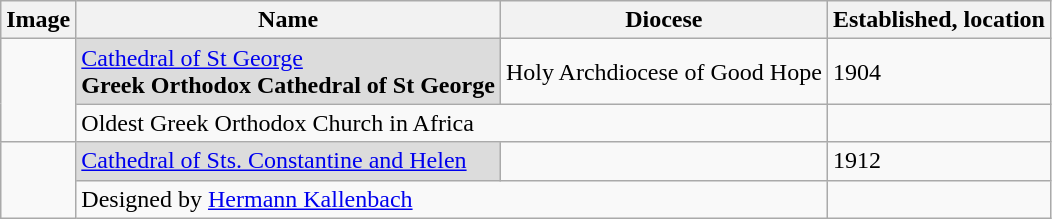<table class="wikitable">
<tr>
<th>Image</th>
<th>Name</th>
<th>Diocese</th>
<th>Established, location</th>
</tr>
<tr>
<td rowspan="2"  align="center"></td>
<td bgcolor="Gainsboro"><a href='#'>Cathedral of St George</a><br><strong>Greek Orthodox Cathedral of St George</strong></td>
<td>Holy Archdiocese of Good Hope</td>
<td>1904</td>
</tr>
<tr>
<td colspan="2">Oldest Greek Orthodox Church in Africa</td>
<td></td>
</tr>
<tr>
<td rowspan="2" align="center"></td>
<td bgcolor="Gainsboro"><a href='#'>Cathedral of Sts. Constantine and Helen</a></td>
<td></td>
<td>1912</td>
</tr>
<tr>
<td colspan="2">Designed by <a href='#'>Hermann Kallenbach</a></td>
<td></td>
</tr>
</table>
